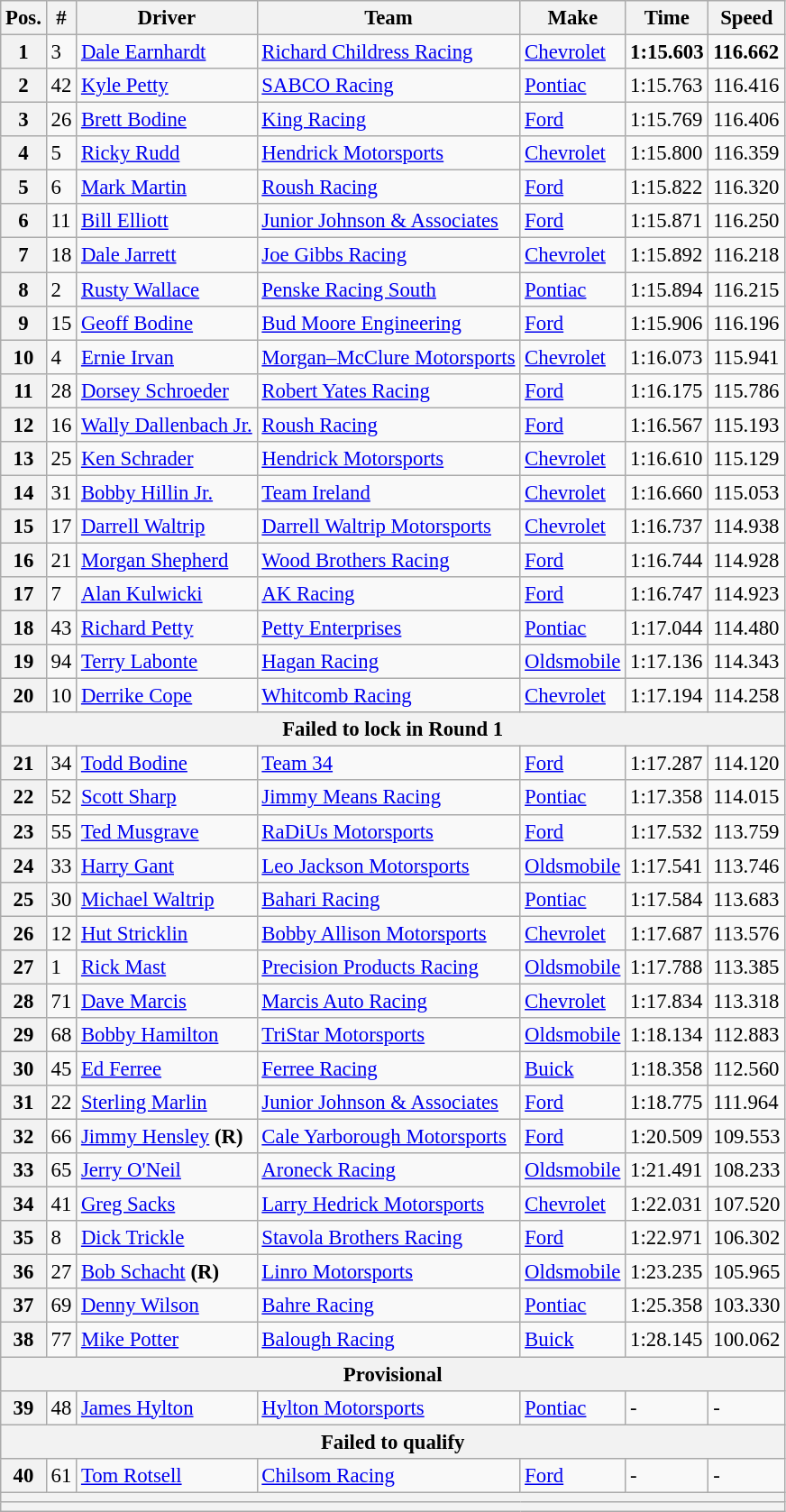<table class="wikitable" style="font-size:95%">
<tr>
<th>Pos.</th>
<th>#</th>
<th>Driver</th>
<th>Team</th>
<th>Make</th>
<th>Time</th>
<th>Speed</th>
</tr>
<tr>
<th>1</th>
<td>3</td>
<td><a href='#'>Dale Earnhardt</a></td>
<td><a href='#'>Richard Childress Racing</a></td>
<td><a href='#'>Chevrolet</a></td>
<td><strong>1:15.603</strong></td>
<td><strong>116.662</strong></td>
</tr>
<tr>
<th>2</th>
<td>42</td>
<td><a href='#'>Kyle Petty</a></td>
<td><a href='#'>SABCO Racing</a></td>
<td><a href='#'>Pontiac</a></td>
<td>1:15.763</td>
<td>116.416</td>
</tr>
<tr>
<th>3</th>
<td>26</td>
<td><a href='#'>Brett Bodine</a></td>
<td><a href='#'>King Racing</a></td>
<td><a href='#'>Ford</a></td>
<td>1:15.769</td>
<td>116.406</td>
</tr>
<tr>
<th>4</th>
<td>5</td>
<td><a href='#'>Ricky Rudd</a></td>
<td><a href='#'>Hendrick Motorsports</a></td>
<td><a href='#'>Chevrolet</a></td>
<td>1:15.800</td>
<td>116.359</td>
</tr>
<tr>
<th>5</th>
<td>6</td>
<td><a href='#'>Mark Martin</a></td>
<td><a href='#'>Roush Racing</a></td>
<td><a href='#'>Ford</a></td>
<td>1:15.822</td>
<td>116.320</td>
</tr>
<tr>
<th>6</th>
<td>11</td>
<td><a href='#'>Bill Elliott</a></td>
<td><a href='#'>Junior Johnson & Associates</a></td>
<td><a href='#'>Ford</a></td>
<td>1:15.871</td>
<td>116.250</td>
</tr>
<tr>
<th>7</th>
<td>18</td>
<td><a href='#'>Dale Jarrett</a></td>
<td><a href='#'>Joe Gibbs Racing</a></td>
<td><a href='#'>Chevrolet</a></td>
<td>1:15.892</td>
<td>116.218</td>
</tr>
<tr>
<th>8</th>
<td>2</td>
<td><a href='#'>Rusty Wallace</a></td>
<td><a href='#'>Penske Racing South</a></td>
<td><a href='#'>Pontiac</a></td>
<td>1:15.894</td>
<td>116.215</td>
</tr>
<tr>
<th>9</th>
<td>15</td>
<td><a href='#'>Geoff Bodine</a></td>
<td><a href='#'>Bud Moore Engineering</a></td>
<td><a href='#'>Ford</a></td>
<td>1:15.906</td>
<td>116.196</td>
</tr>
<tr>
<th>10</th>
<td>4</td>
<td><a href='#'>Ernie Irvan</a></td>
<td><a href='#'>Morgan–McClure Motorsports</a></td>
<td><a href='#'>Chevrolet</a></td>
<td>1:16.073</td>
<td>115.941</td>
</tr>
<tr>
<th>11</th>
<td>28</td>
<td><a href='#'>Dorsey Schroeder</a></td>
<td><a href='#'>Robert Yates Racing</a></td>
<td><a href='#'>Ford</a></td>
<td>1:16.175</td>
<td>115.786</td>
</tr>
<tr>
<th>12</th>
<td>16</td>
<td><a href='#'>Wally Dallenbach Jr.</a></td>
<td><a href='#'>Roush Racing</a></td>
<td><a href='#'>Ford</a></td>
<td>1:16.567</td>
<td>115.193</td>
</tr>
<tr>
<th>13</th>
<td>25</td>
<td><a href='#'>Ken Schrader</a></td>
<td><a href='#'>Hendrick Motorsports</a></td>
<td><a href='#'>Chevrolet</a></td>
<td>1:16.610</td>
<td>115.129</td>
</tr>
<tr>
<th>14</th>
<td>31</td>
<td><a href='#'>Bobby Hillin Jr.</a></td>
<td><a href='#'>Team Ireland</a></td>
<td><a href='#'>Chevrolet</a></td>
<td>1:16.660</td>
<td>115.053</td>
</tr>
<tr>
<th>15</th>
<td>17</td>
<td><a href='#'>Darrell Waltrip</a></td>
<td><a href='#'>Darrell Waltrip Motorsports</a></td>
<td><a href='#'>Chevrolet</a></td>
<td>1:16.737</td>
<td>114.938</td>
</tr>
<tr>
<th>16</th>
<td>21</td>
<td><a href='#'>Morgan Shepherd</a></td>
<td><a href='#'>Wood Brothers Racing</a></td>
<td><a href='#'>Ford</a></td>
<td>1:16.744</td>
<td>114.928</td>
</tr>
<tr>
<th>17</th>
<td>7</td>
<td><a href='#'>Alan Kulwicki</a></td>
<td><a href='#'>AK Racing</a></td>
<td><a href='#'>Ford</a></td>
<td>1:16.747</td>
<td>114.923</td>
</tr>
<tr>
<th>18</th>
<td>43</td>
<td><a href='#'>Richard Petty</a></td>
<td><a href='#'>Petty Enterprises</a></td>
<td><a href='#'>Pontiac</a></td>
<td>1:17.044</td>
<td>114.480</td>
</tr>
<tr>
<th>19</th>
<td>94</td>
<td><a href='#'>Terry Labonte</a></td>
<td><a href='#'>Hagan Racing</a></td>
<td><a href='#'>Oldsmobile</a></td>
<td>1:17.136</td>
<td>114.343</td>
</tr>
<tr>
<th>20</th>
<td>10</td>
<td><a href='#'>Derrike Cope</a></td>
<td><a href='#'>Whitcomb Racing</a></td>
<td><a href='#'>Chevrolet</a></td>
<td>1:17.194</td>
<td>114.258</td>
</tr>
<tr>
<th colspan="7">Failed to lock in Round 1</th>
</tr>
<tr>
<th>21</th>
<td>34</td>
<td><a href='#'>Todd Bodine</a></td>
<td><a href='#'>Team 34</a></td>
<td><a href='#'>Ford</a></td>
<td>1:17.287</td>
<td>114.120</td>
</tr>
<tr>
<th>22</th>
<td>52</td>
<td><a href='#'>Scott Sharp</a></td>
<td><a href='#'>Jimmy Means Racing</a></td>
<td><a href='#'>Pontiac</a></td>
<td>1:17.358</td>
<td>114.015</td>
</tr>
<tr>
<th>23</th>
<td>55</td>
<td><a href='#'>Ted Musgrave</a></td>
<td><a href='#'>RaDiUs Motorsports</a></td>
<td><a href='#'>Ford</a></td>
<td>1:17.532</td>
<td>113.759</td>
</tr>
<tr>
<th>24</th>
<td>33</td>
<td><a href='#'>Harry Gant</a></td>
<td><a href='#'>Leo Jackson Motorsports</a></td>
<td><a href='#'>Oldsmobile</a></td>
<td>1:17.541</td>
<td>113.746</td>
</tr>
<tr>
<th>25</th>
<td>30</td>
<td><a href='#'>Michael Waltrip</a></td>
<td><a href='#'>Bahari Racing</a></td>
<td><a href='#'>Pontiac</a></td>
<td>1:17.584</td>
<td>113.683</td>
</tr>
<tr>
<th>26</th>
<td>12</td>
<td><a href='#'>Hut Stricklin</a></td>
<td><a href='#'>Bobby Allison Motorsports</a></td>
<td><a href='#'>Chevrolet</a></td>
<td>1:17.687</td>
<td>113.576</td>
</tr>
<tr>
<th>27</th>
<td>1</td>
<td><a href='#'>Rick Mast</a></td>
<td><a href='#'>Precision Products Racing</a></td>
<td><a href='#'>Oldsmobile</a></td>
<td>1:17.788</td>
<td>113.385</td>
</tr>
<tr>
<th>28</th>
<td>71</td>
<td><a href='#'>Dave Marcis</a></td>
<td><a href='#'>Marcis Auto Racing</a></td>
<td><a href='#'>Chevrolet</a></td>
<td>1:17.834</td>
<td>113.318</td>
</tr>
<tr>
<th>29</th>
<td>68</td>
<td><a href='#'>Bobby Hamilton</a></td>
<td><a href='#'>TriStar Motorsports</a></td>
<td><a href='#'>Oldsmobile</a></td>
<td>1:18.134</td>
<td>112.883</td>
</tr>
<tr>
<th>30</th>
<td>45</td>
<td><a href='#'>Ed Ferree</a></td>
<td><a href='#'>Ferree Racing</a></td>
<td><a href='#'>Buick</a></td>
<td>1:18.358</td>
<td>112.560</td>
</tr>
<tr>
<th>31</th>
<td>22</td>
<td><a href='#'>Sterling Marlin</a></td>
<td><a href='#'>Junior Johnson & Associates</a></td>
<td><a href='#'>Ford</a></td>
<td>1:18.775</td>
<td>111.964</td>
</tr>
<tr>
<th>32</th>
<td>66</td>
<td><a href='#'>Jimmy Hensley</a> <strong>(R)</strong></td>
<td><a href='#'>Cale Yarborough Motorsports</a></td>
<td><a href='#'>Ford</a></td>
<td>1:20.509</td>
<td>109.553</td>
</tr>
<tr>
<th>33</th>
<td>65</td>
<td><a href='#'>Jerry O'Neil</a></td>
<td><a href='#'>Aroneck Racing</a></td>
<td><a href='#'>Oldsmobile</a></td>
<td>1:21.491</td>
<td>108.233</td>
</tr>
<tr>
<th>34</th>
<td>41</td>
<td><a href='#'>Greg Sacks</a></td>
<td><a href='#'>Larry Hedrick Motorsports</a></td>
<td><a href='#'>Chevrolet</a></td>
<td>1:22.031</td>
<td>107.520</td>
</tr>
<tr>
<th>35</th>
<td>8</td>
<td><a href='#'>Dick Trickle</a></td>
<td><a href='#'>Stavola Brothers Racing</a></td>
<td><a href='#'>Ford</a></td>
<td>1:22.971</td>
<td>106.302</td>
</tr>
<tr>
<th>36</th>
<td>27</td>
<td><a href='#'>Bob Schacht</a> <strong>(R)</strong></td>
<td><a href='#'>Linro Motorsports</a></td>
<td><a href='#'>Oldsmobile</a></td>
<td>1:23.235</td>
<td>105.965</td>
</tr>
<tr>
<th>37</th>
<td>69</td>
<td><a href='#'>Denny Wilson</a></td>
<td><a href='#'>Bahre Racing</a></td>
<td><a href='#'>Pontiac</a></td>
<td>1:25.358</td>
<td>103.330</td>
</tr>
<tr>
<th>38</th>
<td>77</td>
<td><a href='#'>Mike Potter</a></td>
<td><a href='#'>Balough Racing</a></td>
<td><a href='#'>Buick</a></td>
<td>1:28.145</td>
<td>100.062</td>
</tr>
<tr>
<th colspan="7">Provisional</th>
</tr>
<tr>
<th>39</th>
<td>48</td>
<td><a href='#'>James Hylton</a></td>
<td><a href='#'>Hylton Motorsports</a></td>
<td><a href='#'>Pontiac</a></td>
<td>-</td>
<td>-</td>
</tr>
<tr>
<th colspan="7">Failed to qualify</th>
</tr>
<tr>
<th>40</th>
<td>61</td>
<td><a href='#'>Tom Rotsell</a></td>
<td><a href='#'>Chilsom Racing</a></td>
<td><a href='#'>Ford</a></td>
<td>-</td>
<td>-</td>
</tr>
<tr>
<th colspan="7"></th>
</tr>
<tr>
<th colspan="7"></th>
</tr>
</table>
